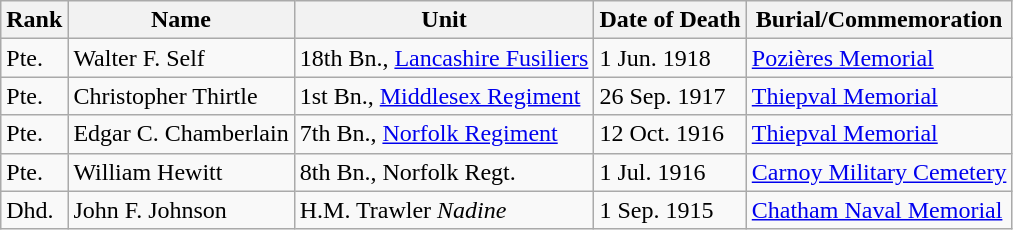<table class="wikitable">
<tr>
<th>Rank</th>
<th>Name</th>
<th>Unit</th>
<th>Date of Death</th>
<th>Burial/Commemoration</th>
</tr>
<tr>
<td>Pte.</td>
<td>Walter F. Self</td>
<td>18th Bn., <a href='#'>Lancashire Fusiliers</a></td>
<td>1 Jun. 1918</td>
<td><a href='#'>Pozières Memorial</a></td>
</tr>
<tr>
<td>Pte.</td>
<td>Christopher Thirtle</td>
<td>1st Bn., <a href='#'>Middlesex Regiment</a></td>
<td>26 Sep. 1917</td>
<td><a href='#'>Thiepval Memorial</a></td>
</tr>
<tr>
<td>Pte.</td>
<td>Edgar C. Chamberlain</td>
<td>7th Bn., <a href='#'>Norfolk Regiment</a></td>
<td>12 Oct. 1916</td>
<td><a href='#'>Thiepval Memorial</a></td>
</tr>
<tr>
<td>Pte.</td>
<td>William Hewitt</td>
<td>8th Bn., Norfolk Regt.</td>
<td>1 Jul. 1916</td>
<td><a href='#'>Carnoy Military Cemetery</a></td>
</tr>
<tr>
<td>Dhd.</td>
<td>John F. Johnson</td>
<td>H.M. Trawler <em>Nadine</em></td>
<td>1 Sep. 1915</td>
<td><a href='#'>Chatham Naval Memorial</a></td>
</tr>
</table>
